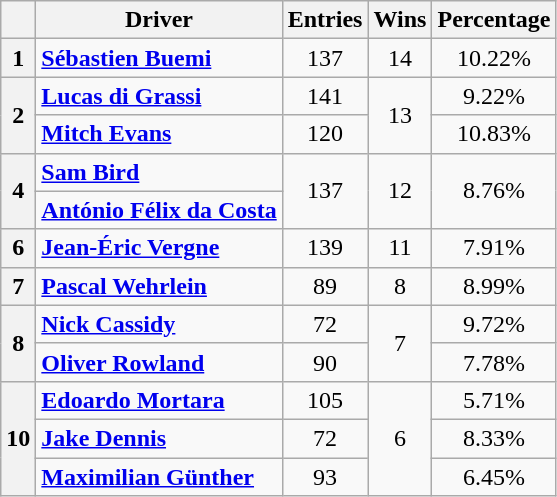<table class="wikitable" style="text-align:center">
<tr>
<th></th>
<th>Driver</th>
<th>Entries</th>
<th>Wins</th>
<th>Percentage</th>
</tr>
<tr>
<th>1</th>
<td align=left> <strong><a href='#'>Sébastien Buemi</a></strong></td>
<td>137</td>
<td>14</td>
<td>10.22%</td>
</tr>
<tr>
<th rowspan=2>2</th>
<td align=left> <strong><a href='#'>Lucas di Grassi</a></strong></td>
<td>141</td>
<td rowspan=2>13</td>
<td>9.22%</td>
</tr>
<tr>
<td align=left> <strong><a href='#'>Mitch Evans</a></strong></td>
<td>120</td>
<td>10.83%</td>
</tr>
<tr>
<th rowspan=2>4</th>
<td align=left> <strong><a href='#'>Sam Bird</a></strong></td>
<td rowspan=2>137</td>
<td rowspan=2>12</td>
<td rowspan=2>8.76%</td>
</tr>
<tr>
<td align=left> <strong><a href='#'>António Félix da Costa</a></strong></td>
</tr>
<tr>
<th>6</th>
<td align=left> <strong><a href='#'>Jean-Éric Vergne</a></strong></td>
<td>139</td>
<td>11</td>
<td>7.91%</td>
</tr>
<tr>
<th>7</th>
<td align=left> <strong><a href='#'>Pascal Wehrlein</a></strong></td>
<td>89</td>
<td>8</td>
<td>8.99%</td>
</tr>
<tr>
<th rowspan=2>8</th>
<td align=left> <strong><a href='#'>Nick Cassidy</a></strong></td>
<td>72</td>
<td rowspan=2>7</td>
<td>9.72%</td>
</tr>
<tr>
<td align=left> <strong><a href='#'>Oliver Rowland</a></strong></td>
<td>90</td>
<td>7.78%</td>
</tr>
<tr>
<th rowspan=3>10</th>
<td align=left> <strong><a href='#'>Edoardo Mortara</a></strong></td>
<td>105</td>
<td rowspan=3>6</td>
<td>5.71%</td>
</tr>
<tr>
<td align=left> <strong><a href='#'>Jake Dennis</a></strong></td>
<td>72</td>
<td>8.33%</td>
</tr>
<tr>
<td align=left> <strong><a href='#'>Maximilian Günther</a></strong></td>
<td>93</td>
<td>6.45%</td>
</tr>
</table>
